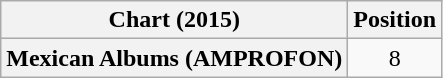<table class="wikitable plainrowheaders" style="text-align:center">
<tr>
<th scope="col">Chart (2015)</th>
<th scope="col">Position</th>
</tr>
<tr>
<th scope="row">Mexican Albums (AMPROFON)</th>
<td>8</td>
</tr>
</table>
